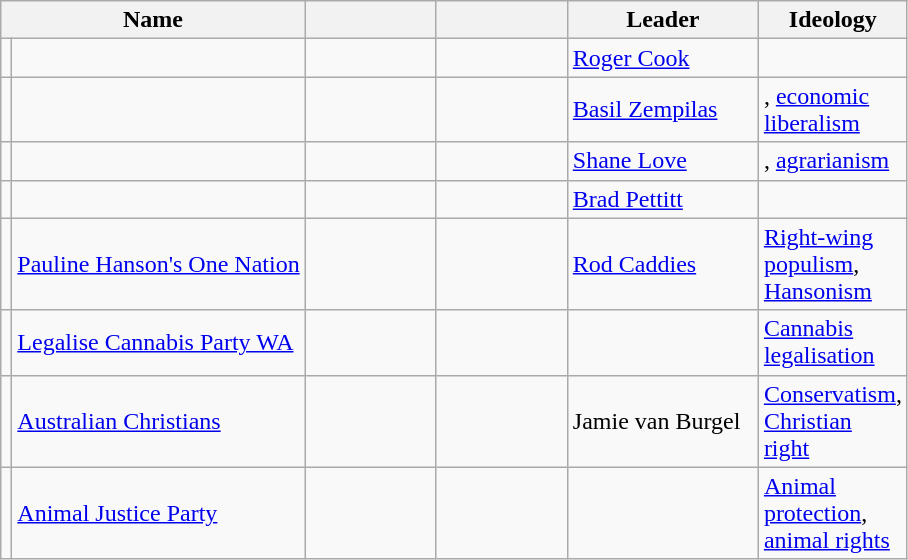<table class="wikitable">
<tr>
<th colspan="2">Name</th>
<th width="80px"></th>
<th width="80px"></th>
<th width="120px">Leader</th>
<th width="80px">Ideology</th>
</tr>
<tr>
<td></td>
<td></td>
<td></td>
<td></td>
<td><a href='#'>Roger Cook</a></td>
<td></td>
</tr>
<tr>
<td></td>
<td></td>
<td></td>
<td></td>
<td><a href='#'>Basil Zempilas</a></td>
<td>, <a href='#'>economic liberalism</a></td>
</tr>
<tr>
<td></td>
<td></td>
<td></td>
<td></td>
<td><a href='#'>Shane Love</a></td>
<td>, <a href='#'>agrarianism</a></td>
</tr>
<tr>
<td></td>
<td></td>
<td></td>
<td></td>
<td><a href='#'>Brad Pettitt</a></td>
<td></td>
</tr>
<tr>
<td></td>
<td><a href='#'>Pauline Hanson's One Nation</a></td>
<td></td>
<td></td>
<td><a href='#'>Rod Caddies</a></td>
<td><a href='#'>Right-wing populism</a>, <a href='#'>Hansonism</a></td>
</tr>
<tr>
<td></td>
<td><a href='#'>Legalise Cannabis Party WA</a></td>
<td></td>
<td></td>
<td></td>
<td><a href='#'>Cannabis legalisation</a></td>
</tr>
<tr>
<td></td>
<td><a href='#'>Australian Christians</a></td>
<td></td>
<td></td>
<td>Jamie van Burgel</td>
<td><a href='#'>Conservatism</a>, <a href='#'>Christian right</a></td>
</tr>
<tr>
<td></td>
<td><a href='#'>Animal Justice Party</a></td>
<td></td>
<td></td>
<td></td>
<td><a href='#'>Animal protection</a>, <a href='#'>animal rights</a></td>
</tr>
</table>
